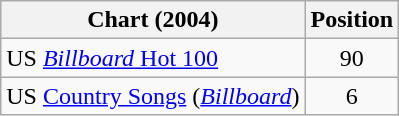<table class="wikitable sortable">
<tr>
<th scope="col">Chart (2004)</th>
<th scope="col">Position</th>
</tr>
<tr>
<td>US <a href='#'><em>Billboard</em> Hot 100</a></td>
<td align="center">90</td>
</tr>
<tr>
<td>US <a href='#'>Country Songs</a> (<em><a href='#'>Billboard</a></em>)</td>
<td align="center">6</td>
</tr>
</table>
